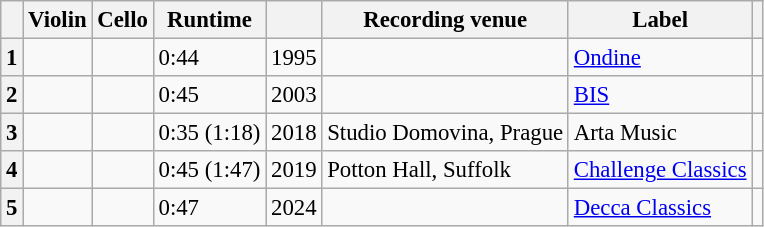<table class="wikitable" style="margin-right:0; font-size:95%">
<tr>
<th scope="col"></th>
<th scope=col>Violin</th>
<th scope=col>Cello</th>
<th scope=col>Runtime</th>
<th scope=col></th>
<th scope=col>Recording venue</th>
<th scope=col>Label</th>
<th scope=col class="unsortable"></th>
</tr>
<tr>
<th scope="row">1</th>
<td></td>
<td></td>
<td>0:44</td>
<td>1995</td>
<td></td>
<td><a href='#'>Ondine</a></td>
<td></td>
</tr>
<tr>
<th scope="row">2</th>
<td></td>
<td></td>
<td>0:45</td>
<td>2003</td>
<td></td>
<td><a href='#'>BIS</a></td>
<td></td>
</tr>
<tr>
<th scope="row">3</th>
<td></td>
<td></td>
<td>0:35 (1:18)</td>
<td>2018</td>
<td>Studio Domovina, Prague</td>
<td>Arta Music</td>
<td></td>
</tr>
<tr>
<th scope="row">4</th>
<td></td>
<td></td>
<td>0:45 (1:47)</td>
<td>2019</td>
<td>Potton Hall, Suffolk</td>
<td><a href='#'>Challenge Classics</a></td>
<td></td>
</tr>
<tr>
<th scope="row">5</th>
<td></td>
<td></td>
<td>0:47</td>
<td>2024</td>
<td></td>
<td><a href='#'>Decca Classics</a></td>
<td></td>
</tr>
</table>
